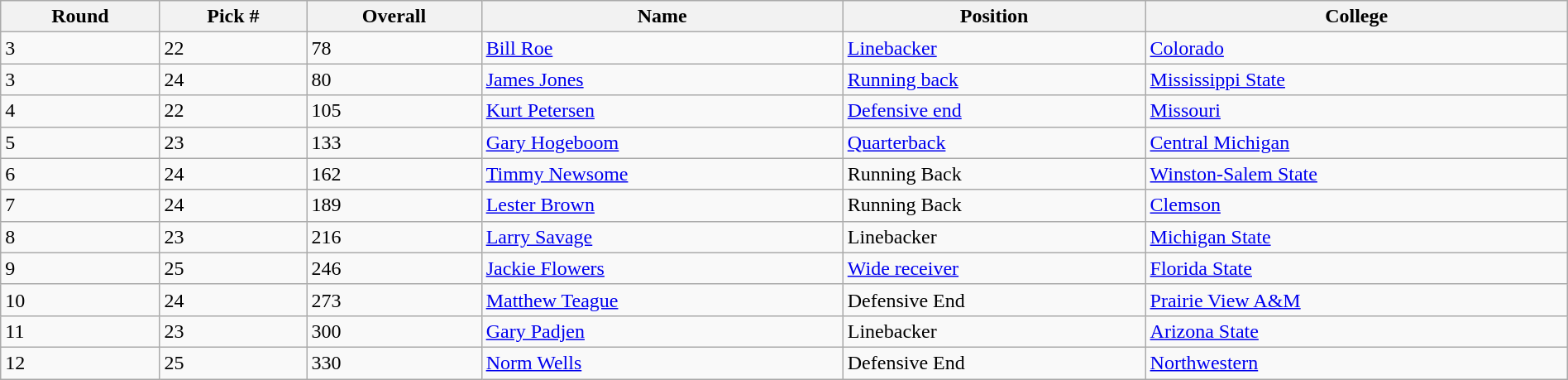<table class="wikitable sortable sortable" style="width: 100%">
<tr>
<th>Round</th>
<th>Pick #</th>
<th>Overall</th>
<th>Name</th>
<th>Position</th>
<th>College</th>
</tr>
<tr>
<td>3</td>
<td>22</td>
<td>78</td>
<td><a href='#'>Bill Roe</a></td>
<td><a href='#'>Linebacker</a></td>
<td><a href='#'>Colorado</a></td>
</tr>
<tr>
<td>3</td>
<td>24</td>
<td>80</td>
<td><a href='#'>James Jones</a></td>
<td><a href='#'>Running back</a></td>
<td><a href='#'>Mississippi State</a></td>
</tr>
<tr>
<td>4</td>
<td>22</td>
<td>105</td>
<td><a href='#'>Kurt Petersen</a></td>
<td><a href='#'>Defensive end</a></td>
<td><a href='#'>Missouri</a></td>
</tr>
<tr>
<td>5</td>
<td>23</td>
<td>133</td>
<td><a href='#'>Gary Hogeboom</a></td>
<td><a href='#'>Quarterback</a></td>
<td><a href='#'>Central Michigan</a></td>
</tr>
<tr>
<td>6</td>
<td>24</td>
<td>162</td>
<td><a href='#'>Timmy Newsome</a></td>
<td>Running Back</td>
<td><a href='#'>Winston-Salem State</a></td>
</tr>
<tr>
<td>7</td>
<td>24</td>
<td>189</td>
<td><a href='#'>Lester Brown</a></td>
<td>Running Back</td>
<td><a href='#'>Clemson</a></td>
</tr>
<tr>
<td>8</td>
<td>23</td>
<td>216</td>
<td><a href='#'>Larry Savage</a></td>
<td>Linebacker</td>
<td><a href='#'>Michigan State</a></td>
</tr>
<tr>
<td>9</td>
<td>25</td>
<td>246</td>
<td><a href='#'>Jackie Flowers</a></td>
<td><a href='#'>Wide receiver</a></td>
<td><a href='#'>Florida State</a></td>
</tr>
<tr>
<td>10</td>
<td>24</td>
<td>273</td>
<td><a href='#'>Matthew Teague</a></td>
<td>Defensive End</td>
<td><a href='#'>Prairie View A&M</a></td>
</tr>
<tr>
<td>11</td>
<td>23</td>
<td>300</td>
<td><a href='#'>Gary Padjen</a></td>
<td>Linebacker</td>
<td><a href='#'>Arizona State</a></td>
</tr>
<tr>
<td>12</td>
<td>25</td>
<td>330</td>
<td><a href='#'>Norm Wells</a></td>
<td>Defensive End</td>
<td><a href='#'>Northwestern</a></td>
</tr>
</table>
